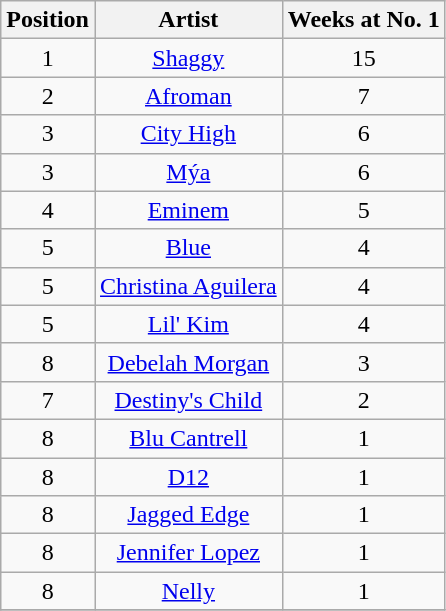<table class="wikitable">
<tr>
<th style="text-align: center;">Position</th>
<th style="text-align: center;">Artist</th>
<th style="text-align: center;">Weeks at No. 1</th>
</tr>
<tr>
<td style="text-align: center;">1</td>
<td style="text-align: center;"><a href='#'>Shaggy</a></td>
<td style="text-align: center;">15</td>
</tr>
<tr>
<td style="text-align: center;">2</td>
<td style="text-align: center;"><a href='#'>Afroman</a></td>
<td style="text-align: center;">7</td>
</tr>
<tr>
<td style="text-align: center;">3</td>
<td style="text-align: center;"><a href='#'>City High</a></td>
<td style="text-align: center;">6</td>
</tr>
<tr>
<td style="text-align: center;">3</td>
<td style="text-align: center;"><a href='#'>Mýa</a></td>
<td style="text-align: center;">6</td>
</tr>
<tr>
<td style="text-align: center;">4</td>
<td style="text-align: center;"><a href='#'>Eminem</a></td>
<td style="text-align: center;">5</td>
</tr>
<tr>
<td style="text-align: center;">5</td>
<td style="text-align: center;"><a href='#'>Blue</a></td>
<td style="text-align: center;">4</td>
</tr>
<tr>
<td style="text-align: center;">5</td>
<td style="text-align: center;"><a href='#'>Christina Aguilera</a></td>
<td style="text-align: center;">4</td>
</tr>
<tr>
<td style="text-align: center;">5</td>
<td style="text-align: center;"><a href='#'>Lil' Kim</a></td>
<td style="text-align: center;">4</td>
</tr>
<tr>
<td style="text-align: center;">8</td>
<td style="text-align: center;"><a href='#'>Debelah Morgan</a></td>
<td style="text-align: center;">3</td>
</tr>
<tr>
<td style="text-align: center;">7</td>
<td style="text-align: center;"><a href='#'>Destiny's Child</a></td>
<td style="text-align: center;">2</td>
</tr>
<tr>
<td style="text-align: center;">8</td>
<td style="text-align: center;"><a href='#'>Blu Cantrell</a></td>
<td style="text-align: center;">1</td>
</tr>
<tr>
<td style="text-align: center;">8</td>
<td style="text-align: center;"><a href='#'>D12</a></td>
<td style="text-align: center;">1</td>
</tr>
<tr>
<td style="text-align: center;">8</td>
<td style="text-align: center;"><a href='#'>Jagged Edge</a></td>
<td style="text-align: center;">1</td>
</tr>
<tr>
<td style="text-align: center;">8</td>
<td style="text-align: center;"><a href='#'>Jennifer Lopez</a></td>
<td style="text-align: center;">1</td>
</tr>
<tr>
<td style="text-align: center;">8</td>
<td style="text-align: center;"><a href='#'>Nelly</a></td>
<td style="text-align: center;">1</td>
</tr>
<tr>
</tr>
</table>
